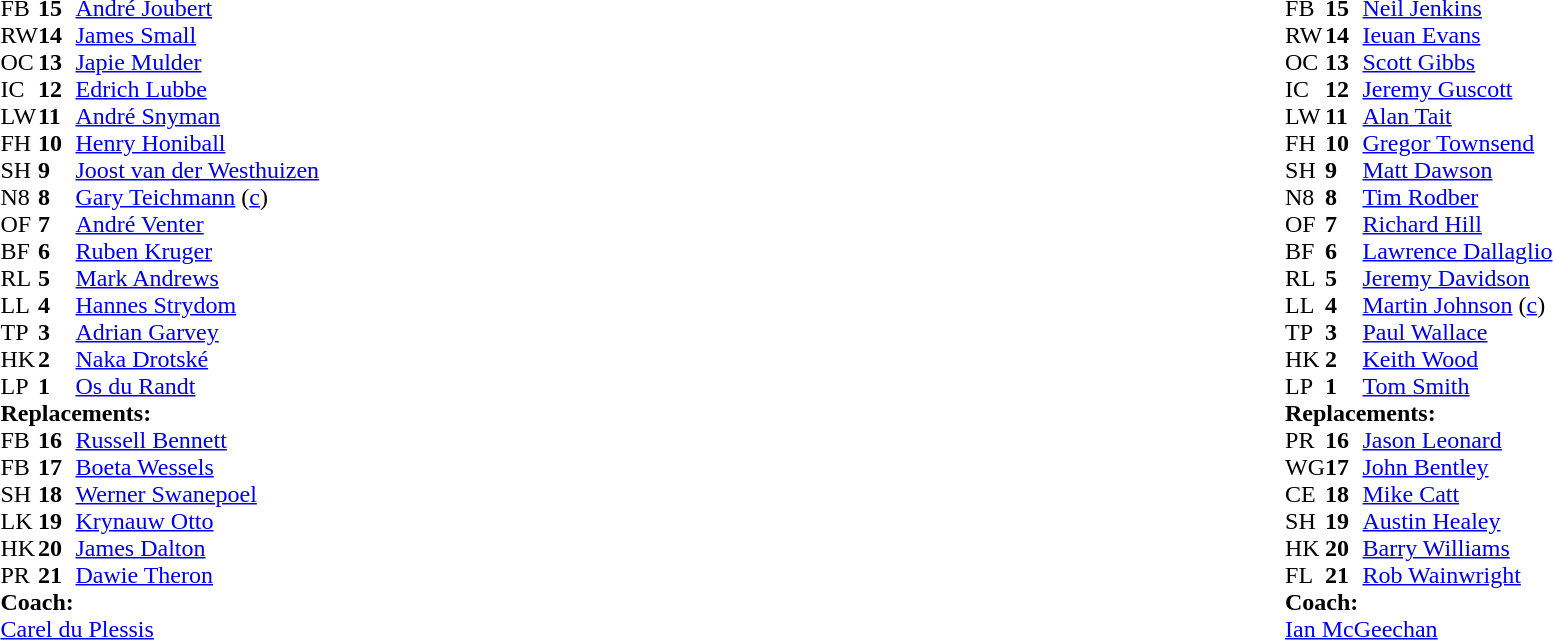<table style="width:100%">
<tr>
<td style="vertical-align:top;width:50%"><br><table cellspacing="0" cellpadding="0">
<tr>
<th width="25"></th>
<th width="25"></th>
</tr>
<tr>
<td>FB</td>
<td><strong>15</strong></td>
<td><a href='#'>André Joubert</a></td>
</tr>
<tr>
<td>RW</td>
<td><strong>14</strong></td>
<td><a href='#'>James Small</a></td>
</tr>
<tr>
<td>OC</td>
<td><strong>13</strong></td>
<td><a href='#'>Japie Mulder</a></td>
</tr>
<tr>
<td>IC</td>
<td><strong>12</strong></td>
<td><a href='#'>Edrich Lubbe</a></td>
<td></td>
<td></td>
</tr>
<tr>
<td>LW</td>
<td><strong>11</strong></td>
<td><a href='#'>André Snyman</a></td>
</tr>
<tr>
<td>FH</td>
<td><strong>10</strong></td>
<td><a href='#'>Henry Honiball</a></td>
</tr>
<tr>
<td>SH</td>
<td><strong>9</strong></td>
<td><a href='#'>Joost van der Westhuizen</a></td>
</tr>
<tr>
<td>N8</td>
<td><strong>8</strong></td>
<td><a href='#'>Gary Teichmann</a> (<a href='#'>c</a>)</td>
</tr>
<tr>
<td>OF</td>
<td><strong>7</strong></td>
<td><a href='#'>André Venter</a></td>
</tr>
<tr>
<td>BF</td>
<td><strong>6</strong></td>
<td><a href='#'>Ruben Kruger</a></td>
</tr>
<tr>
<td>RL</td>
<td><strong>5</strong></td>
<td><a href='#'>Mark Andrews</a></td>
</tr>
<tr>
<td>LL</td>
<td><strong>4</strong></td>
<td><a href='#'>Hannes Strydom</a></td>
</tr>
<tr>
<td>TP</td>
<td><strong>3</strong></td>
<td><a href='#'>Adrian Garvey</a></td>
</tr>
<tr>
<td>HK</td>
<td><strong>2</strong></td>
<td><a href='#'>Naka Drotské</a></td>
</tr>
<tr>
<td>LP</td>
<td><strong>1</strong></td>
<td><a href='#'>Os du Randt</a></td>
</tr>
<tr>
<td colspan=3><strong>Replacements:</strong></td>
</tr>
<tr>
<td>FB</td>
<td><strong>16</strong></td>
<td><a href='#'>Russell Bennett</a></td>
<td></td>
<td></td>
</tr>
<tr>
<td>FB</td>
<td><strong>17</strong></td>
<td><a href='#'>Boeta Wessels</a></td>
</tr>
<tr>
<td>SH</td>
<td><strong>18</strong></td>
<td><a href='#'>Werner Swanepoel</a></td>
</tr>
<tr>
<td>LK</td>
<td><strong>19</strong></td>
<td><a href='#'>Krynauw Otto</a></td>
</tr>
<tr>
<td>HK</td>
<td><strong>20</strong></td>
<td><a href='#'>James Dalton</a></td>
</tr>
<tr>
<td>PR</td>
<td><strong>21</strong></td>
<td><a href='#'>Dawie Theron</a></td>
</tr>
<tr>
<td colspan=3><strong>Coach:</strong></td>
</tr>
<tr>
<td colspan="4"> <a href='#'>Carel du Plessis</a></td>
</tr>
</table>
</td>
<td style="vertical-align:top"></td>
<td style="vertical-align:top;width:50%"><br><table cellspacing="0" cellpadding="0" style="margin:auto">
<tr>
<th width="25"></th>
<th width="25"></th>
</tr>
<tr>
<td>FB</td>
<td><strong>15</strong></td>
<td> <a href='#'>Neil Jenkins</a></td>
</tr>
<tr>
<td>RW</td>
<td><strong>14</strong></td>
<td> <a href='#'>Ieuan Evans</a></td>
</tr>
<tr>
<td>OC</td>
<td><strong>13</strong></td>
<td> <a href='#'>Scott Gibbs</a></td>
</tr>
<tr>
<td>IC</td>
<td><strong>12</strong></td>
<td> <a href='#'>Jeremy Guscott</a></td>
</tr>
<tr>
<td>LW</td>
<td><strong>11</strong></td>
<td> <a href='#'>Alan Tait</a></td>
</tr>
<tr>
<td>FH</td>
<td><strong>10</strong></td>
<td> <a href='#'>Gregor Townsend</a></td>
</tr>
<tr>
<td>SH</td>
<td><strong>9</strong></td>
<td> <a href='#'>Matt Dawson</a></td>
</tr>
<tr>
<td>N8</td>
<td><strong>8</strong></td>
<td> <a href='#'>Tim Rodber</a></td>
</tr>
<tr>
<td>OF</td>
<td><strong>7</strong></td>
<td> <a href='#'>Richard Hill</a></td>
</tr>
<tr>
<td>BF</td>
<td><strong>6</strong></td>
<td> <a href='#'>Lawrence Dallaglio</a></td>
</tr>
<tr>
<td>RL</td>
<td><strong>5</strong></td>
<td> <a href='#'>Jeremy Davidson</a></td>
</tr>
<tr>
<td>LL</td>
<td><strong>4</strong></td>
<td> <a href='#'>Martin Johnson</a> (<a href='#'>c</a>)</td>
</tr>
<tr>
<td>TP</td>
<td><strong>3</strong></td>
<td> <a href='#'>Paul Wallace</a></td>
</tr>
<tr>
<td>HK</td>
<td><strong>2</strong></td>
<td> <a href='#'>Keith Wood</a></td>
</tr>
<tr>
<td>LP</td>
<td><strong>1</strong></td>
<td> <a href='#'>Tom Smith</a></td>
<td></td>
<td></td>
</tr>
<tr>
<td colspan=3><strong>Replacements:</strong></td>
</tr>
<tr>
<td>PR</td>
<td><strong>16</strong></td>
<td> <a href='#'>Jason Leonard</a></td>
<td></td>
<td></td>
</tr>
<tr>
<td>WG</td>
<td><strong>17</strong></td>
<td> <a href='#'>John Bentley</a></td>
</tr>
<tr>
<td>CE</td>
<td><strong>18</strong></td>
<td> <a href='#'>Mike Catt</a></td>
</tr>
<tr>
<td>SH</td>
<td><strong>19</strong></td>
<td> <a href='#'>Austin Healey</a></td>
</tr>
<tr>
<td>HK</td>
<td><strong>20</strong></td>
<td> <a href='#'>Barry Williams</a></td>
</tr>
<tr>
<td>FL</td>
<td><strong>21</strong></td>
<td> <a href='#'>Rob Wainwright</a></td>
</tr>
<tr>
<td colspan=3><strong>Coach:</strong></td>
</tr>
<tr>
<td colspan="4"> <a href='#'>Ian McGeechan</a></td>
</tr>
</table>
</td>
</tr>
</table>
